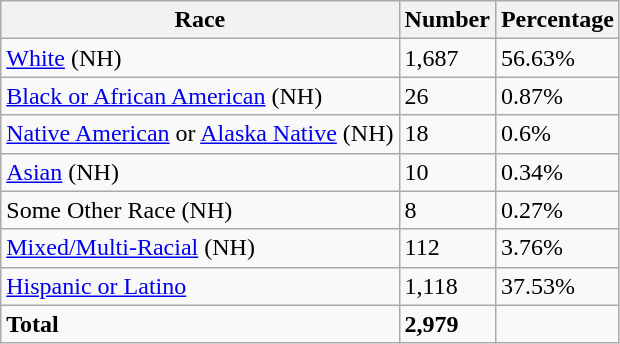<table class="wikitable">
<tr>
<th>Race</th>
<th>Number</th>
<th>Percentage</th>
</tr>
<tr>
<td><a href='#'>White</a> (NH)</td>
<td>1,687</td>
<td>56.63%</td>
</tr>
<tr>
<td><a href='#'>Black or African American</a> (NH)</td>
<td>26</td>
<td>0.87%</td>
</tr>
<tr>
<td><a href='#'>Native American</a> or <a href='#'>Alaska Native</a> (NH)</td>
<td>18</td>
<td>0.6%</td>
</tr>
<tr>
<td><a href='#'>Asian</a> (NH)</td>
<td>10</td>
<td>0.34%</td>
</tr>
<tr>
<td>Some Other Race (NH)</td>
<td>8</td>
<td>0.27%</td>
</tr>
<tr>
<td><a href='#'>Mixed/Multi-Racial</a> (NH)</td>
<td>112</td>
<td>3.76%</td>
</tr>
<tr>
<td><a href='#'>Hispanic or Latino</a></td>
<td>1,118</td>
<td>37.53%</td>
</tr>
<tr>
<td><strong>Total</strong></td>
<td><strong>2,979</strong></td>
<td></td>
</tr>
</table>
